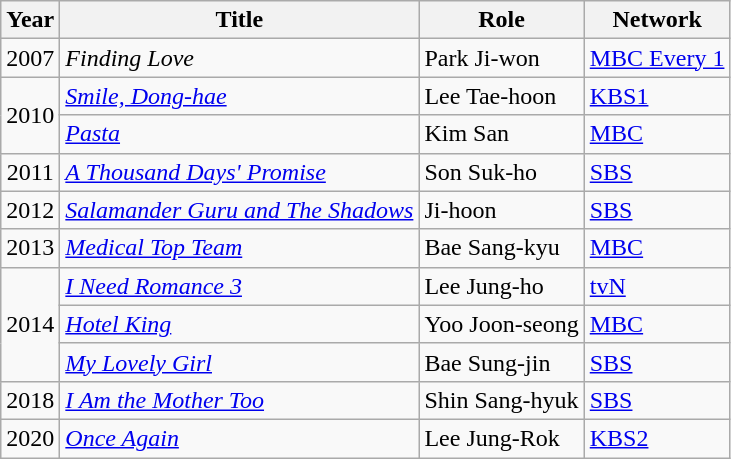<table class="wikitable" border="1">
<tr>
<th>Year</th>
<th>Title</th>
<th>Role</th>
<th>Network</th>
</tr>
<tr>
<td rowspan=1 align="center">2007</td>
<td><em>Finding Love</em></td>
<td>Park Ji-won</td>
<td><a href='#'>MBC Every 1</a></td>
</tr>
<tr>
<td rowspan=2 align="center">2010</td>
<td><em><a href='#'>Smile, Dong-hae</a></em></td>
<td>Lee Tae-hoon</td>
<td><a href='#'>KBS1</a></td>
</tr>
<tr>
<td><em><a href='#'>Pasta</a></em></td>
<td>Kim San</td>
<td><a href='#'>MBC</a></td>
</tr>
<tr>
<td align="center">2011</td>
<td><em><a href='#'>A Thousand Days' Promise</a></em></td>
<td>Son Suk-ho</td>
<td><a href='#'>SBS</a></td>
</tr>
<tr>
<td align="center">2012</td>
<td><em><a href='#'>Salamander Guru and The Shadows</a></em></td>
<td>Ji-hoon</td>
<td><a href='#'>SBS</a></td>
</tr>
<tr>
<td align="center">2013</td>
<td><em><a href='#'>Medical Top Team</a></em></td>
<td>Bae Sang-kyu</td>
<td><a href='#'>MBC</a></td>
</tr>
<tr>
<td rowspan="3" align="center">2014</td>
<td><em><a href='#'>I Need Romance 3</a></em></td>
<td>Lee Jung-ho</td>
<td><a href='#'>tvN</a></td>
</tr>
<tr>
<td><em><a href='#'>Hotel King</a></em></td>
<td>Yoo Joon-seong</td>
<td><a href='#'>MBC</a></td>
</tr>
<tr>
<td><em><a href='#'>My Lovely Girl</a></em></td>
<td>Bae Sung-jin</td>
<td><a href='#'>SBS</a></td>
</tr>
<tr>
<td align="center">2018</td>
<td><em><a href='#'>I Am the Mother Too</a></em></td>
<td>Shin Sang-hyuk</td>
<td><a href='#'>SBS</a></td>
</tr>
<tr>
<td>2020</td>
<td><em><a href='#'>Once Again</a></em></td>
<td>Lee Jung-Rok</td>
<td><a href='#'>KBS2</a></td>
</tr>
</table>
